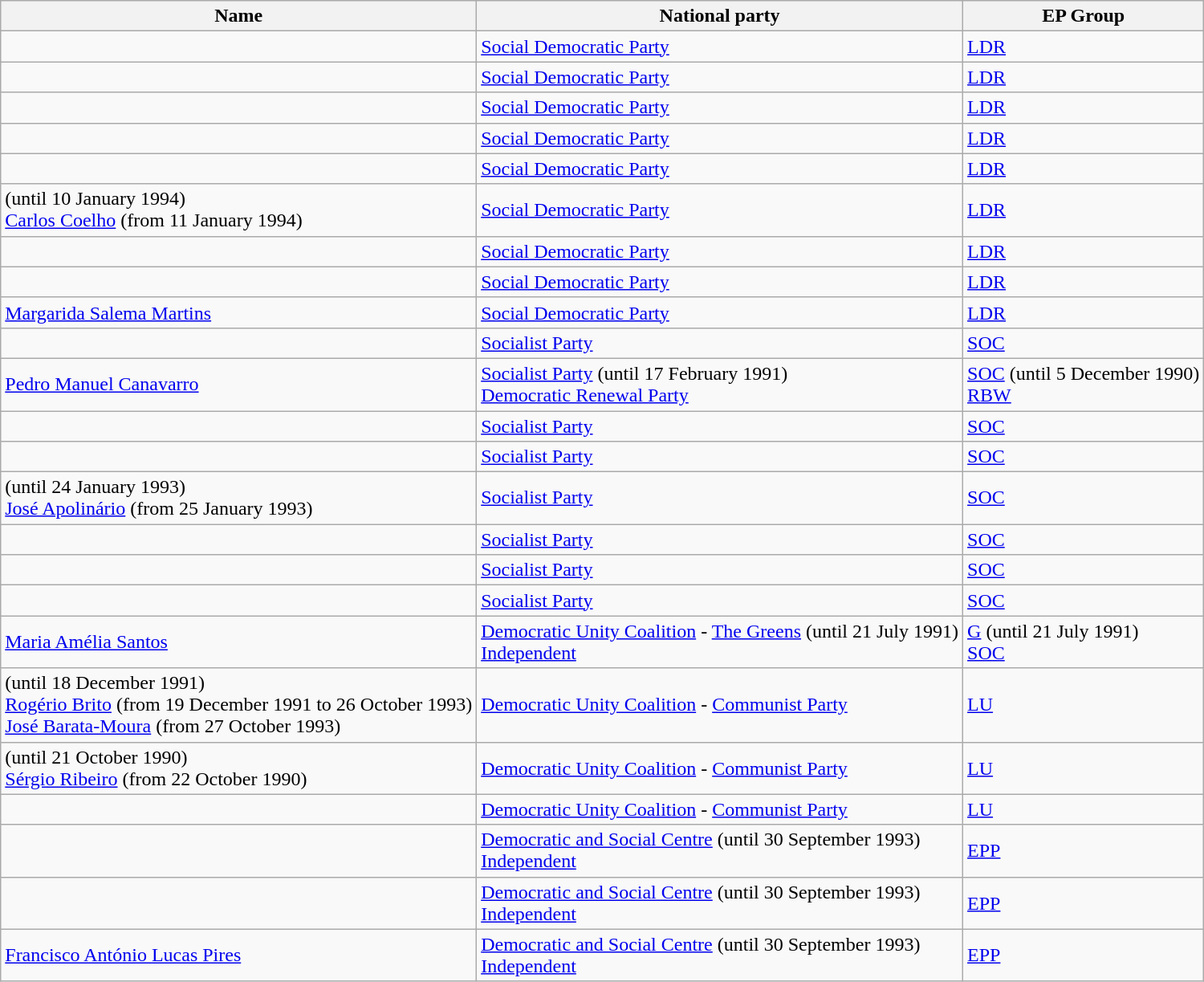<table class="sortable wikitable">
<tr>
<th>Name</th>
<th>National party</th>
<th>EP Group</th>
</tr>
<tr>
<td></td>
<td> <a href='#'>Social Democratic Party</a></td>
<td> <a href='#'>LDR</a></td>
</tr>
<tr>
<td></td>
<td> <a href='#'>Social Democratic Party</a></td>
<td> <a href='#'>LDR</a></td>
</tr>
<tr>
<td></td>
<td> <a href='#'>Social Democratic Party</a></td>
<td> <a href='#'>LDR</a></td>
</tr>
<tr>
<td></td>
<td> <a href='#'>Social Democratic Party</a></td>
<td> <a href='#'>LDR</a></td>
</tr>
<tr>
<td></td>
<td> <a href='#'>Social Democratic Party</a></td>
<td> <a href='#'>LDR</a></td>
</tr>
<tr>
<td> (until 10 January 1994)<br><a href='#'>Carlos Coelho</a> (from 11 January 1994)</td>
<td> <a href='#'>Social Democratic Party</a></td>
<td> <a href='#'>LDR</a></td>
</tr>
<tr>
<td></td>
<td> <a href='#'>Social Democratic Party</a></td>
<td> <a href='#'>LDR</a></td>
</tr>
<tr>
<td></td>
<td> <a href='#'>Social Democratic Party</a></td>
<td> <a href='#'>LDR</a></td>
</tr>
<tr>
<td><a href='#'>Margarida Salema Martins</a></td>
<td> <a href='#'>Social Democratic Party</a></td>
<td> <a href='#'>LDR</a></td>
</tr>
<tr>
<td></td>
<td> <a href='#'>Socialist Party</a></td>
<td> <a href='#'>SOC</a></td>
</tr>
<tr>
<td><a href='#'>Pedro Manuel Canavarro</a></td>
<td> <a href='#'>Socialist Party</a> (until 17 February 1991)<br> <a href='#'>Democratic Renewal Party</a></td>
<td> <a href='#'>SOC</a> (until 5 December 1990)<br> <a href='#'>RBW</a></td>
</tr>
<tr>
<td></td>
<td> <a href='#'>Socialist Party</a></td>
<td> <a href='#'>SOC</a></td>
</tr>
<tr>
<td></td>
<td> <a href='#'>Socialist Party</a></td>
<td> <a href='#'>SOC</a></td>
</tr>
<tr>
<td> (until 24 January 1993)<br><a href='#'>José Apolinário</a> (from 25 January 1993)</td>
<td> <a href='#'>Socialist Party</a></td>
<td> <a href='#'>SOC</a></td>
</tr>
<tr>
<td></td>
<td> <a href='#'>Socialist Party</a></td>
<td> <a href='#'>SOC</a></td>
</tr>
<tr>
<td></td>
<td> <a href='#'>Socialist Party</a></td>
<td> <a href='#'>SOC</a></td>
</tr>
<tr>
<td></td>
<td> <a href='#'>Socialist Party</a></td>
<td> <a href='#'>SOC</a></td>
</tr>
<tr>
<td><a href='#'>Maria Amélia Santos</a></td>
<td> <a href='#'>Democratic Unity Coalition</a> - <a href='#'>The Greens</a> (until 21 July 1991)<br> <a href='#'>Independent</a></td>
<td> <a href='#'>G</a> (until 21 July 1991)<br> <a href='#'>SOC</a></td>
</tr>
<tr>
<td> (until 18 December 1991)<br><a href='#'>Rogério Brito</a> (from 19 December 1991 to 26 October 1993)<br><a href='#'>José Barata-Moura</a> (from 27 October 1993)</td>
<td> <a href='#'>Democratic Unity Coalition</a> - <a href='#'>Communist Party</a></td>
<td> <a href='#'>LU</a></td>
</tr>
<tr>
<td> (until 21 October 1990)<br><a href='#'>Sérgio Ribeiro</a> (from 22 October 1990)</td>
<td> <a href='#'>Democratic Unity Coalition</a> - <a href='#'>Communist Party</a></td>
<td> <a href='#'>LU</a></td>
</tr>
<tr>
<td></td>
<td> <a href='#'>Democratic Unity Coalition</a> - <a href='#'>Communist Party</a></td>
<td> <a href='#'>LU</a></td>
</tr>
<tr>
<td></td>
<td> <a href='#'>Democratic and Social Centre</a> (until 30 September 1993)<br> <a href='#'>Independent</a></td>
<td> <a href='#'>EPP</a></td>
</tr>
<tr>
<td></td>
<td> <a href='#'>Democratic and Social Centre</a> (until 30 September 1993)<br> <a href='#'>Independent</a></td>
<td> <a href='#'>EPP</a></td>
</tr>
<tr>
<td><a href='#'>Francisco António Lucas Pires</a></td>
<td> <a href='#'>Democratic and Social Centre</a> (until 30 September 1993)<br> <a href='#'>Independent</a></td>
<td> <a href='#'>EPP</a></td>
</tr>
</table>
